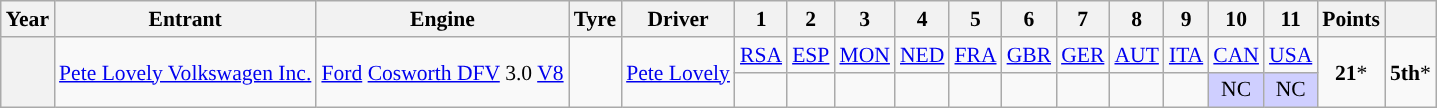<table class="wikitable" style="text-align:center; font-size:90%">
<tr>
<th>Year</th>
<th>Entrant</th>
<th>Engine</th>
<th>Tyre</th>
<th>Driver</th>
<th>1</th>
<th>2</th>
<th>3</th>
<th>4</th>
<th>5</th>
<th>6</th>
<th>7</th>
<th>8</th>
<th>9</th>
<th>10</th>
<th>11</th>
<th> Points</th>
<th> </th>
</tr>
<tr>
<th rowspan="2"></th>
<td rowspan="2"><a href='#'>Pete Lovely Volkswagen Inc.</a></td>
<td rowspan="2"><a href='#'>Ford</a> <a href='#'>Cosworth DFV</a> 3.0 <a href='#'>V8</a></td>
<td rowspan="2"></td>
<td rowspan="2" align="left"> <a href='#'>Pete Lovely</a></td>
<td><a href='#'>RSA</a></td>
<td><a href='#'>ESP</a></td>
<td><a href='#'>MON</a></td>
<td><a href='#'>NED</a></td>
<td><a href='#'>FRA</a></td>
<td><a href='#'>GBR</a></td>
<td><a href='#'>GER</a></td>
<td><a href='#'>AUT</a></td>
<td><a href='#'>ITA</a></td>
<td><a href='#'>CAN</a></td>
<td><a href='#'>USA</a></td>
<td rowspan="2"><strong>21</strong>*</td>
<td rowspan="2"><strong>5th</strong>*</td>
</tr>
<tr>
<td></td>
<td></td>
<td></td>
<td></td>
<td></td>
<td></td>
<td></td>
<td></td>
<td></td>
<td style="background-color:#CFCFFF">NC</td>
<td style="background-color:#CFCFFF">NC</td>
</tr>
</table>
